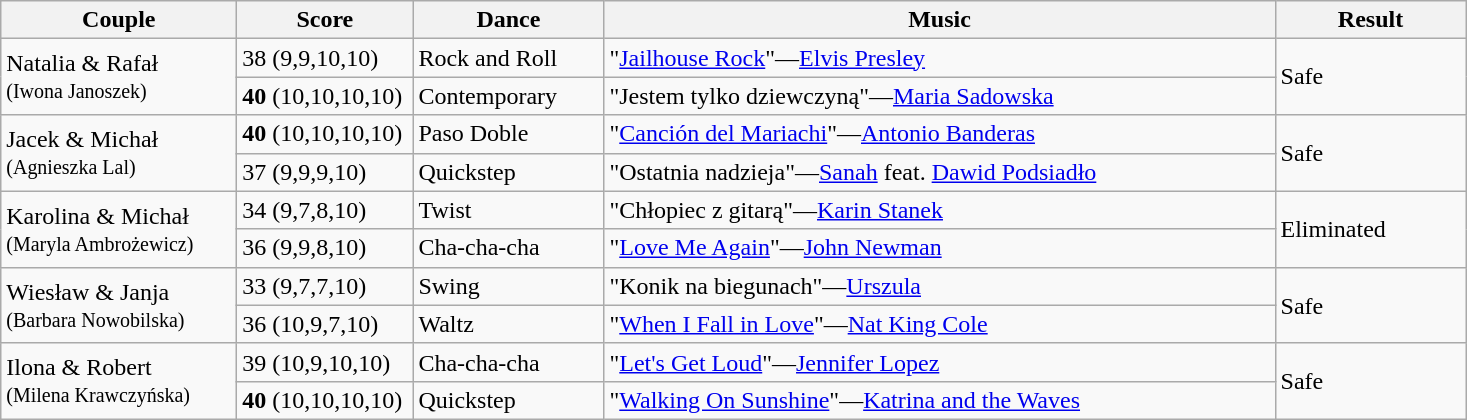<table class="wikitable">
<tr>
<th style="width:150px;">Couple</th>
<th style="width:110px;">Score</th>
<th style="width:120px;">Dance</th>
<th style="width:440px;">Music</th>
<th style="width:120px;">Result</th>
</tr>
<tr>
<td rowspan="2">Natalia & Rafał<br><small>(Iwona Janoszek)</small></td>
<td>38 (9,9,10,10)</td>
<td>Rock and Roll</td>
<td>"<a href='#'>Jailhouse Rock</a>"—<a href='#'>Elvis Presley</a></td>
<td rowspan="2">Safe</td>
</tr>
<tr>
<td><strong>40</strong> (10,10,10,10)</td>
<td>Contemporary</td>
<td>"Jestem tylko dziewczyną"—<a href='#'>Maria Sadowska</a></td>
</tr>
<tr>
<td rowspan="2">Jacek & Michał<br><small>(Agnieszka Lal)</small></td>
<td><strong>40</strong> (10,10,10,10)</td>
<td>Paso Doble</td>
<td>"<a href='#'>Canción del Mariachi</a>"—<a href='#'>Antonio Banderas</a></td>
<td rowspan="2">Safe</td>
</tr>
<tr>
<td>37 (9,9,9,10)</td>
<td>Quickstep</td>
<td>"Ostatnia nadzieja"—<a href='#'>Sanah</a> feat. <a href='#'>Dawid Podsiadło</a></td>
</tr>
<tr>
<td rowspan="2">Karolina & Michał<br><small>(Maryla Ambrożewicz)</small></td>
<td>34 (9,7,8,10)</td>
<td>Twist</td>
<td>"Chłopiec z gitarą"—<a href='#'>Karin Stanek</a></td>
<td rowspan="2">Eliminated</td>
</tr>
<tr>
<td>36 (9,9,8,10)</td>
<td>Cha-cha-cha</td>
<td>"<a href='#'>Love Me Again</a>"—<a href='#'>John Newman</a></td>
</tr>
<tr>
<td rowspan="2">Wiesław & Janja<br><small>(Barbara Nowobilska)</small></td>
<td>33 (9,7,7,10)</td>
<td>Swing</td>
<td>"Konik na biegunach"—<a href='#'>Urszula</a></td>
<td rowspan="2">Safe</td>
</tr>
<tr>
<td>36 (10,9,7,10)</td>
<td>Waltz</td>
<td>"<a href='#'>When I Fall in Love</a>"—<a href='#'>Nat King Cole</a></td>
</tr>
<tr>
<td rowspan="2">Ilona & Robert<br><small>(Milena Krawczyńska)</small></td>
<td>39 (10,9,10,10)</td>
<td>Cha-cha-cha</td>
<td>"<a href='#'>Let's Get Loud</a>"—<a href='#'>Jennifer Lopez</a></td>
<td rowspan="2">Safe</td>
</tr>
<tr>
<td><strong>40</strong> (10,10,10,10)</td>
<td>Quickstep</td>
<td>"<a href='#'>Walking On Sunshine</a>"—<a href='#'>Katrina and the Waves</a></td>
</tr>
</table>
